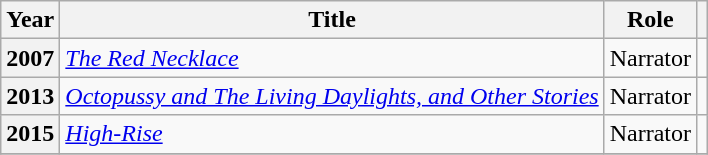<table class="wikitable plainrowheaders" style="margin-right: 0;">
<tr>
<th scope="col">Year</th>
<th scope="col">Title</th>
<th scope="col">Role</th>
<th scope="col"></th>
</tr>
<tr>
<th scope="row">2007</th>
<td><em><a href='#'>The Red Necklace</a></em></td>
<td>Narrator</td>
<td style="text-align: center;"></td>
</tr>
<tr>
<th scope="row">2013</th>
<td><em><a href='#'>Octopussy and The Living Daylights, and Other Stories</a></em></td>
<td>Narrator</td>
<td style="text-align: center;"></td>
</tr>
<tr>
<th scope="row">2015</th>
<td><em><a href='#'>High-Rise</a></em></td>
<td>Narrator</td>
<td style="text-align: center;"></td>
</tr>
<tr>
</tr>
</table>
